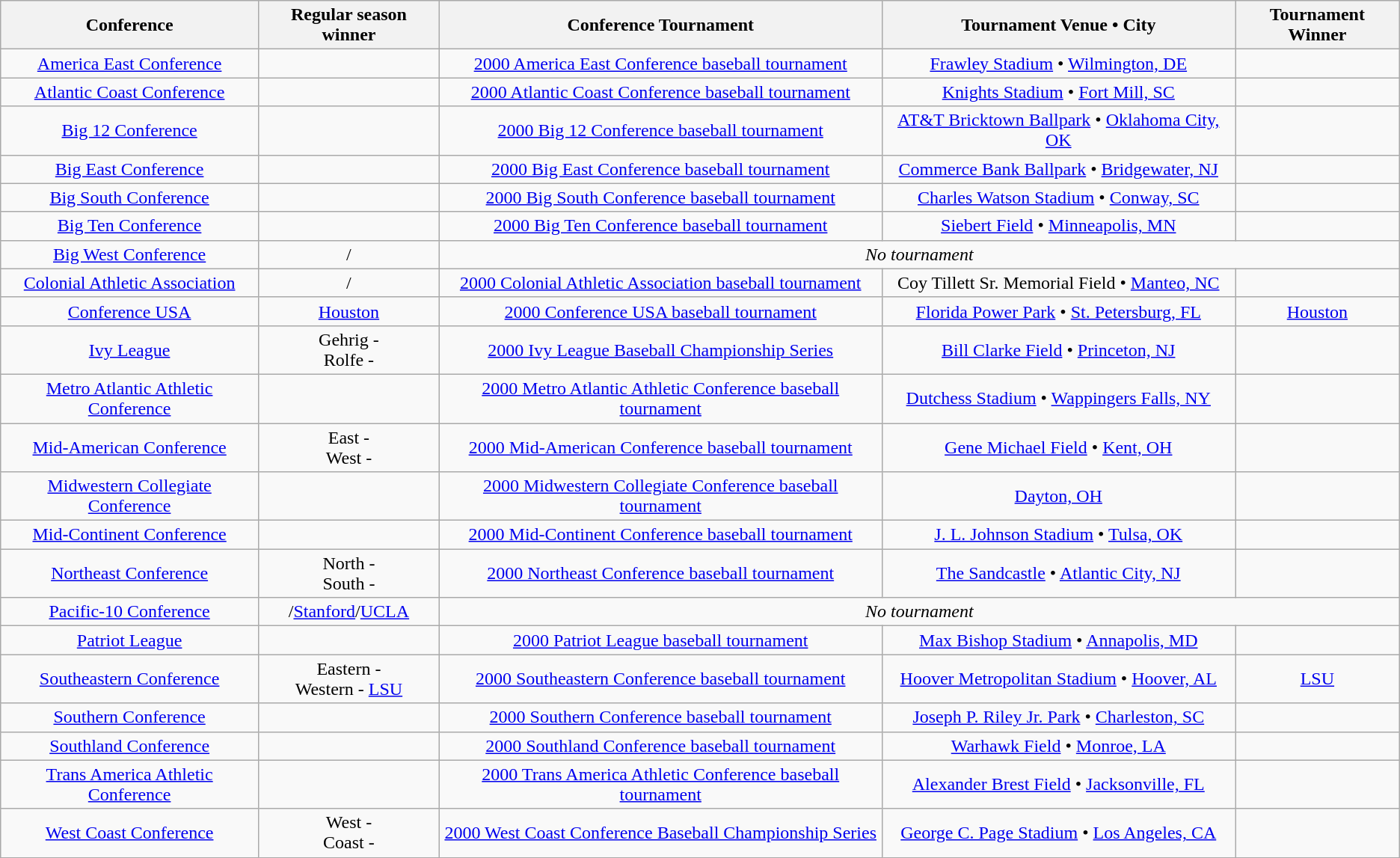<table class="wikitable" style="text-align:center;">
<tr>
<th>Conference</th>
<th>Regular season winner</th>
<th>Conference Tournament</th>
<th>Tournament Venue • City</th>
<th>Tournament Winner</th>
</tr>
<tr>
<td><a href='#'>America East Conference</a></td>
<td></td>
<td><a href='#'>2000 America East Conference baseball tournament</a></td>
<td><a href='#'>Frawley Stadium</a> • <a href='#'>Wilmington, DE</a></td>
<td></td>
</tr>
<tr>
<td><a href='#'>Atlantic Coast Conference</a></td>
<td></td>
<td><a href='#'>2000 Atlantic Coast Conference baseball tournament</a></td>
<td><a href='#'>Knights Stadium</a> • <a href='#'>Fort Mill, SC</a></td>
<td></td>
</tr>
<tr>
<td><a href='#'>Big 12 Conference</a></td>
<td></td>
<td><a href='#'>2000 Big 12 Conference baseball tournament</a></td>
<td><a href='#'>AT&T Bricktown Ballpark</a> • <a href='#'>Oklahoma City, OK</a></td>
<td></td>
</tr>
<tr>
<td><a href='#'>Big East Conference</a></td>
<td></td>
<td><a href='#'>2000 Big East Conference baseball tournament</a></td>
<td><a href='#'>Commerce Bank Ballpark</a> • <a href='#'>Bridgewater, NJ</a></td>
<td></td>
</tr>
<tr>
<td><a href='#'>Big South Conference</a></td>
<td></td>
<td><a href='#'>2000 Big South Conference baseball tournament</a></td>
<td><a href='#'>Charles Watson Stadium</a> • <a href='#'>Conway, SC</a></td>
<td></td>
</tr>
<tr>
<td><a href='#'>Big Ten Conference</a></td>
<td></td>
<td><a href='#'>2000 Big Ten Conference baseball tournament</a></td>
<td><a href='#'>Siebert Field</a> • <a href='#'>Minneapolis, MN</a></td>
<td></td>
</tr>
<tr>
<td><a href='#'>Big West Conference</a></td>
<td>/</td>
<td colspan=3><em>No tournament</em></td>
</tr>
<tr>
<td><a href='#'>Colonial Athletic Association</a></td>
<td>/</td>
<td><a href='#'>2000 Colonial Athletic Association baseball tournament</a></td>
<td>Coy Tillett Sr. Memorial Field • <a href='#'>Manteo, NC</a></td>
<td></td>
</tr>
<tr>
<td><a href='#'>Conference USA</a></td>
<td><a href='#'>Houston</a></td>
<td><a href='#'>2000 Conference USA baseball tournament</a></td>
<td><a href='#'>Florida Power Park</a> • <a href='#'>St. Petersburg, FL</a></td>
<td><a href='#'>Houston</a></td>
</tr>
<tr>
<td><a href='#'>Ivy League</a></td>
<td>Gehrig - <br>Rolfe - </td>
<td><a href='#'>2000 Ivy League Baseball Championship Series</a></td>
<td><a href='#'>Bill Clarke Field</a> • <a href='#'>Princeton, NJ</a></td>
<td></td>
</tr>
<tr>
<td><a href='#'>Metro Atlantic Athletic Conference</a></td>
<td></td>
<td><a href='#'>2000 Metro Atlantic Athletic Conference baseball tournament</a></td>
<td><a href='#'>Dutchess Stadium</a> • <a href='#'>Wappingers Falls, NY</a></td>
<td></td>
</tr>
<tr>
<td><a href='#'>Mid-American Conference</a></td>
<td>East - <br>West - </td>
<td><a href='#'>2000 Mid-American Conference baseball tournament</a></td>
<td><a href='#'>Gene Michael Field</a> • <a href='#'>Kent, OH</a></td>
<td></td>
</tr>
<tr>
<td><a href='#'>Midwestern Collegiate Conference</a></td>
<td></td>
<td><a href='#'>2000 Midwestern Collegiate Conference baseball tournament</a></td>
<td><a href='#'>Dayton, OH</a></td>
<td></td>
</tr>
<tr>
<td><a href='#'>Mid-Continent Conference</a></td>
<td></td>
<td><a href='#'>2000 Mid-Continent Conference baseball tournament</a></td>
<td><a href='#'>J. L. Johnson Stadium</a> • <a href='#'>Tulsa, OK</a></td>
<td></td>
</tr>
<tr>
<td><a href='#'>Northeast Conference</a></td>
<td>North - <br>South - </td>
<td><a href='#'>2000 Northeast Conference baseball tournament</a></td>
<td><a href='#'>The Sandcastle</a> • <a href='#'>Atlantic City, NJ</a></td>
<td></td>
</tr>
<tr>
<td><a href='#'>Pacific-10 Conference</a></td>
<td>/<a href='#'>Stanford</a>/<a href='#'>UCLA</a></td>
<td colspan=3><em>No tournament</em></td>
</tr>
<tr>
<td><a href='#'>Patriot League</a></td>
<td></td>
<td><a href='#'>2000 Patriot League baseball tournament</a></td>
<td><a href='#'>Max Bishop Stadium</a> • <a href='#'>Annapolis, MD</a></td>
<td></td>
</tr>
<tr>
<td><a href='#'>Southeastern Conference</a></td>
<td>Eastern - <br>Western - <a href='#'>LSU</a></td>
<td><a href='#'>2000 Southeastern Conference baseball tournament</a></td>
<td><a href='#'>Hoover Metropolitan Stadium</a> • <a href='#'>Hoover, AL</a></td>
<td><a href='#'>LSU</a></td>
</tr>
<tr>
<td><a href='#'>Southern Conference</a></td>
<td></td>
<td><a href='#'>2000 Southern Conference baseball tournament</a></td>
<td><a href='#'>Joseph P. Riley Jr. Park</a> • <a href='#'>Charleston, SC</a></td>
<td></td>
</tr>
<tr>
<td><a href='#'>Southland Conference</a></td>
<td></td>
<td><a href='#'>2000 Southland Conference baseball tournament</a></td>
<td><a href='#'>Warhawk Field</a> • <a href='#'>Monroe, LA</a></td>
<td></td>
</tr>
<tr>
<td><a href='#'>Trans America Athletic Conference</a></td>
<td></td>
<td><a href='#'>2000 Trans America Athletic Conference baseball tournament</a></td>
<td><a href='#'>Alexander Brest Field</a> • <a href='#'>Jacksonville, FL</a></td>
<td></td>
</tr>
<tr>
<td><a href='#'>West Coast Conference</a></td>
<td>West - <br>Coast - </td>
<td><a href='#'>2000 West Coast Conference Baseball Championship Series</a></td>
<td><a href='#'>George C. Page Stadium</a> • <a href='#'>Los Angeles, CA</a></td>
<td></td>
</tr>
</table>
